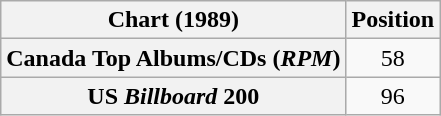<table class="wikitable plainrowheaders" style="text-align:center">
<tr>
<th scope="col">Chart (1989)</th>
<th scope="col">Position</th>
</tr>
<tr>
<th scope="row">Canada Top Albums/CDs (<em>RPM</em>)</th>
<td>58</td>
</tr>
<tr>
<th scope="row">US <em>Billboard</em> 200</th>
<td>96</td>
</tr>
</table>
